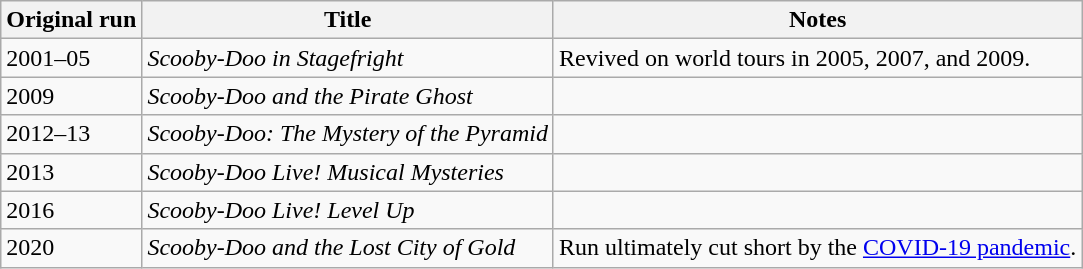<table class="wikitable sortable">
<tr>
<th>Original run</th>
<th>Title</th>
<th class="unsortable">Notes</th>
</tr>
<tr>
<td>2001–05</td>
<td><em>Scooby-Doo in Stagefright</em></td>
<td>Revived on world tours in 2005, 2007, and 2009.</td>
</tr>
<tr>
<td>2009</td>
<td><em>Scooby-Doo and the Pirate Ghost</em></td>
<td></td>
</tr>
<tr>
<td>2012–13</td>
<td><em>Scooby-Doo: The Mystery of the Pyramid</em></td>
<td></td>
</tr>
<tr>
<td>2013</td>
<td><em>Scooby-Doo Live! Musical Mysteries</em></td>
<td></td>
</tr>
<tr>
<td>2016</td>
<td><em>Scooby-Doo Live! Level Up</em></td>
<td></td>
</tr>
<tr>
<td>2020</td>
<td><em>Scooby-Doo and the Lost City of Gold</em></td>
<td>Run ultimately cut short by the <a href='#'>COVID-19 pandemic</a>.</td>
</tr>
</table>
